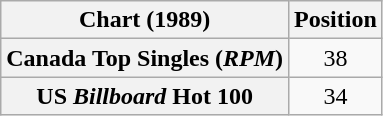<table class="wikitable plainrowheaders" style="text-align:center">
<tr>
<th>Chart (1989)</th>
<th>Position</th>
</tr>
<tr>
<th scope="row">Canada Top Singles (<em>RPM</em>)</th>
<td>38</td>
</tr>
<tr>
<th scope="row">US <em>Billboard</em> Hot 100</th>
<td>34</td>
</tr>
</table>
